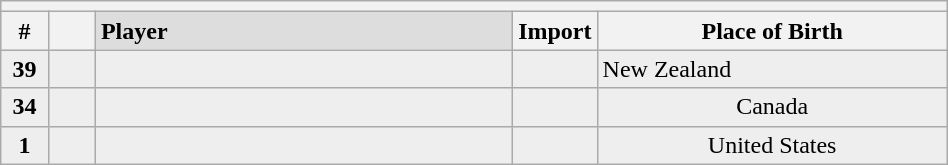<table class="wikitable" width="50%">
<tr>
<th colspan="6"></th>
</tr>
<tr bgcolor="#dddddd">
<th width="5%">#</th>
<th width="5%"></th>
<td align="left!!width=10%"><strong>Player</strong></td>
<th width="8%">Import</th>
<th width="37%">Place of Birth</th>
</tr>
<tr bgcolor="#eeeeee">
<td align="center"><strong>39</strong></td>
<td align="center"></td>
<td align="center"></td>
<td align="center"></td>
<td>New Zealand</td>
</tr>
<tr bgcolor="#eeeeee">
<td align="center"><strong>34</strong></td>
<td align="center"></td>
<td></td>
<td align="center"></td>
<td align="center">Canada</td>
</tr>
<tr bgcolor="#eeeeee">
<td align="center"><strong>1</strong></td>
<td align="center"></td>
<td></td>
<td align="center"></td>
<td align="center">United States</td>
</tr>
</table>
